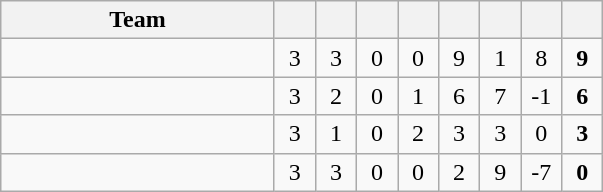<table class="wikitable" style="text-align: center;">
<tr>
<th width="175">Team</th>
<th width="20"></th>
<th width="20"></th>
<th width="20"></th>
<th width="20"></th>
<th width="20"></th>
<th width="20"></th>
<th width="20"></th>
<th width="20"></th>
</tr>
<tr>
<td style="text-align:left;"></td>
<td>3</td>
<td>3</td>
<td>0</td>
<td>0</td>
<td>9</td>
<td>1</td>
<td>8</td>
<td><strong>9</strong></td>
</tr>
<tr>
<td style="text-align:left;"></td>
<td>3</td>
<td>2</td>
<td>0</td>
<td>1</td>
<td>6</td>
<td>7</td>
<td>-1</td>
<td><strong>6</strong></td>
</tr>
<tr>
<td style="text-align:left;"></td>
<td>3</td>
<td>1</td>
<td>0</td>
<td>2</td>
<td>3</td>
<td>3</td>
<td>0</td>
<td><strong>3</strong></td>
</tr>
<tr>
<td style="text-align:left;"></td>
<td>3</td>
<td>3</td>
<td>0</td>
<td>0</td>
<td>2</td>
<td>9</td>
<td>-7</td>
<td><strong>0</strong></td>
</tr>
</table>
